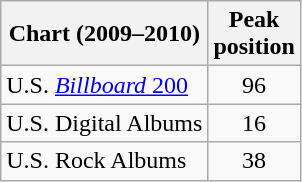<table class="wikitable sortable">
<tr>
<th>Chart (2009–2010)</th>
<th>Peak<br>position</th>
</tr>
<tr>
<td>U.S. <a href='#'><em>Billboard</em> 200</a></td>
<td style="text-align:center;">96</td>
</tr>
<tr>
<td>U.S. Digital Albums</td>
<td style="text-align:center;">16</td>
</tr>
<tr>
<td>U.S. Rock Albums</td>
<td style="text-align:center;">38</td>
</tr>
</table>
